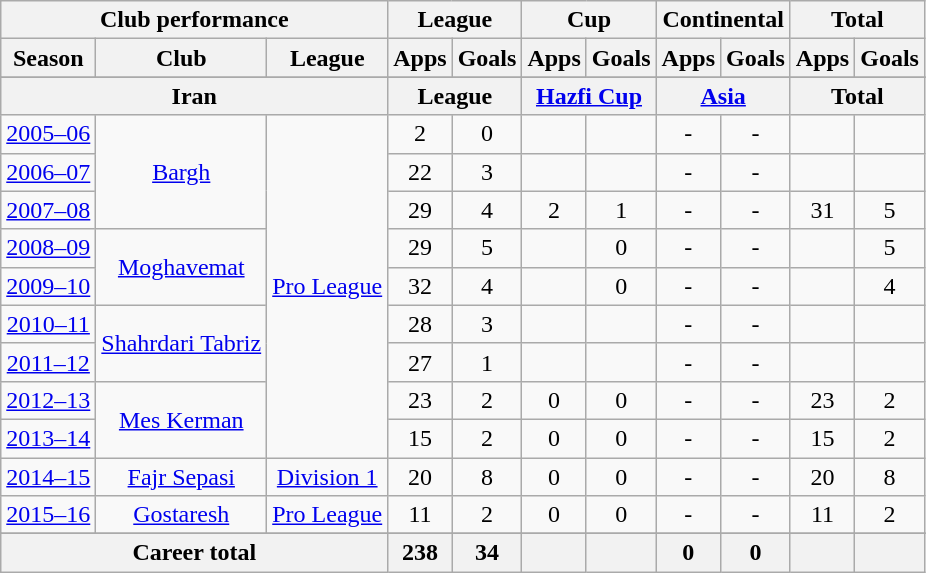<table class="wikitable" style="text-align:center">
<tr>
<th colspan=3>Club performance</th>
<th colspan=2>League</th>
<th colspan=2>Cup</th>
<th colspan=2>Continental</th>
<th colspan=2>Total</th>
</tr>
<tr>
<th>Season</th>
<th>Club</th>
<th>League</th>
<th>Apps</th>
<th>Goals</th>
<th>Apps</th>
<th>Goals</th>
<th>Apps</th>
<th>Goals</th>
<th>Apps</th>
<th>Goals</th>
</tr>
<tr>
</tr>
<tr>
<th colspan=3>Iran</th>
<th colspan=2>League</th>
<th colspan=2><a href='#'>Hazfi Cup</a></th>
<th colspan=2><a href='#'>Asia</a></th>
<th colspan=2>Total</th>
</tr>
<tr>
<td><a href='#'>2005–06</a></td>
<td rowspan="3"><a href='#'>Bargh</a></td>
<td rowspan="9"><a href='#'>Pro League</a></td>
<td>2</td>
<td>0</td>
<td></td>
<td></td>
<td>-</td>
<td>-</td>
<td></td>
<td></td>
</tr>
<tr>
<td><a href='#'>2006–07</a></td>
<td>22</td>
<td>3</td>
<td></td>
<td></td>
<td>-</td>
<td>-</td>
<td></td>
<td></td>
</tr>
<tr>
<td><a href='#'>2007–08</a></td>
<td>29</td>
<td>4</td>
<td>2</td>
<td>1</td>
<td>-</td>
<td>-</td>
<td>31</td>
<td>5</td>
</tr>
<tr>
<td><a href='#'>2008–09</a></td>
<td rowspan="2"><a href='#'>Moghavemat</a></td>
<td>29</td>
<td>5</td>
<td></td>
<td>0</td>
<td>-</td>
<td>-</td>
<td></td>
<td>5</td>
</tr>
<tr>
<td><a href='#'>2009–10</a></td>
<td>32</td>
<td>4</td>
<td></td>
<td>0</td>
<td>-</td>
<td>-</td>
<td></td>
<td>4</td>
</tr>
<tr>
<td><a href='#'>2010–11</a></td>
<td rowspan="2"><a href='#'>Shahrdari Tabriz</a></td>
<td>28</td>
<td>3</td>
<td></td>
<td></td>
<td>-</td>
<td>-</td>
<td></td>
<td></td>
</tr>
<tr>
<td><a href='#'>2011–12</a></td>
<td>27</td>
<td>1</td>
<td></td>
<td></td>
<td>-</td>
<td>-</td>
<td></td>
<td></td>
</tr>
<tr>
<td><a href='#'>2012–13</a></td>
<td rowspan="2"><a href='#'>Mes Kerman</a></td>
<td>23</td>
<td>2</td>
<td>0</td>
<td>0</td>
<td>-</td>
<td>-</td>
<td>23</td>
<td>2</td>
</tr>
<tr>
<td><a href='#'>2013–14</a></td>
<td>15</td>
<td>2</td>
<td>0</td>
<td>0</td>
<td>-</td>
<td>-</td>
<td>15</td>
<td>2</td>
</tr>
<tr>
<td><a href='#'>2014–15</a></td>
<td><a href='#'>Fajr Sepasi</a></td>
<td><a href='#'>Division 1</a></td>
<td>20</td>
<td>8</td>
<td>0</td>
<td>0</td>
<td>-</td>
<td>-</td>
<td>20</td>
<td>8</td>
</tr>
<tr>
<td><a href='#'>2015–16</a></td>
<td><a href='#'>Gostaresh</a></td>
<td><a href='#'>Pro League</a></td>
<td>11</td>
<td>2</td>
<td>0</td>
<td>0</td>
<td>-</td>
<td>-</td>
<td>11</td>
<td>2</td>
</tr>
<tr>
</tr>
<tr>
<th colspan=3>Career total</th>
<th>238</th>
<th>34</th>
<th></th>
<th></th>
<th>0</th>
<th>0</th>
<th></th>
<th></th>
</tr>
</table>
